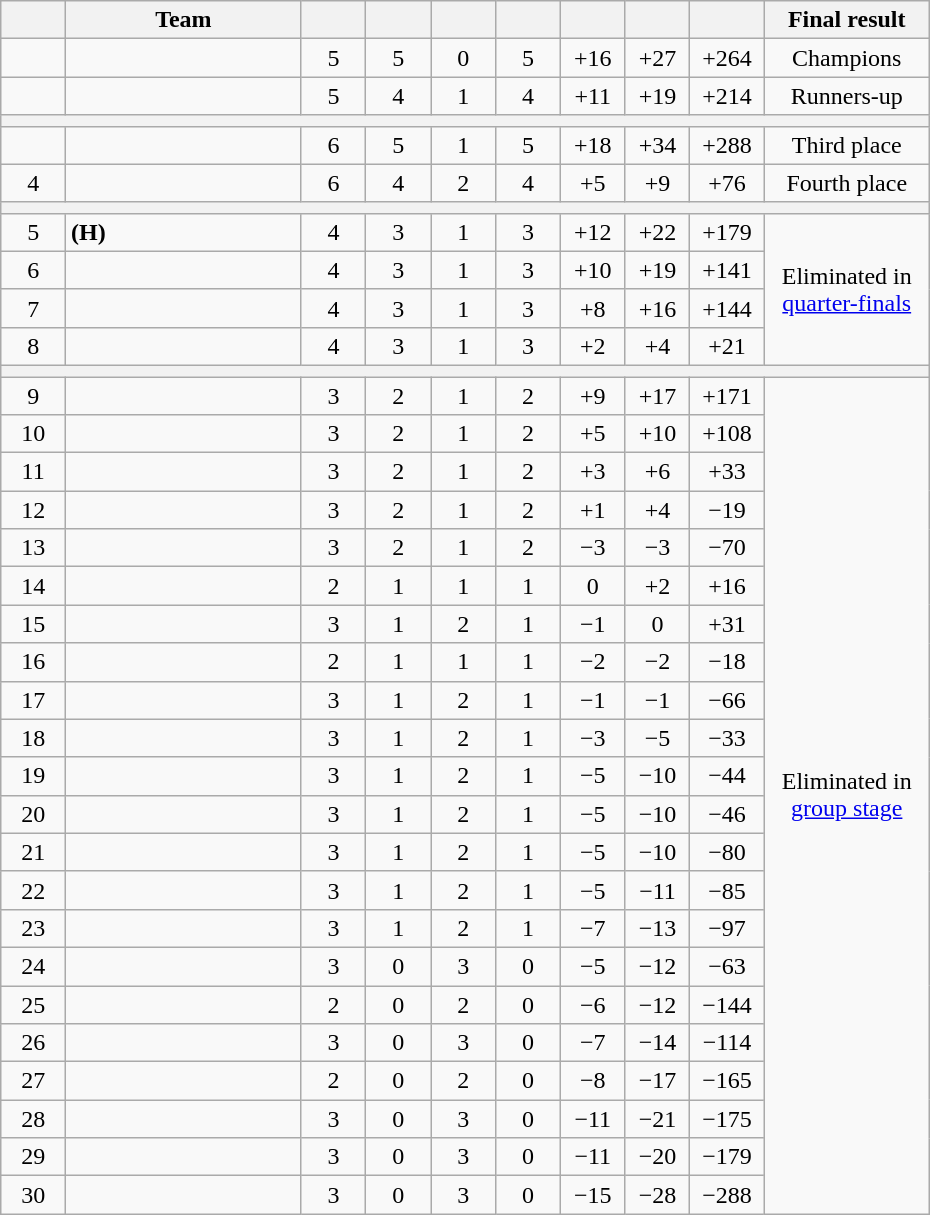<table class=wikitable style="text-align:center;" width=620>
<tr>
<th width=5.5%></th>
<th width=20%>Team</th>
<th width=5.5%></th>
<th width=5.5%></th>
<th width=5.5%></th>
<th width=5.5%></th>
<th width=5.5%></th>
<th width=5.5%></th>
<th width=5.5%></th>
<th width=14%>Final result</th>
</tr>
<tr>
<td></td>
<td align="left"></td>
<td>5</td>
<td>5</td>
<td>0</td>
<td>5</td>
<td>+16</td>
<td>+27</td>
<td>+264</td>
<td>Champions</td>
</tr>
<tr>
<td></td>
<td align="left"></td>
<td>5</td>
<td>4</td>
<td>1</td>
<td>4</td>
<td>+11</td>
<td>+19</td>
<td>+214</td>
<td>Runners-up</td>
</tr>
<tr>
<th colspan="10"></th>
</tr>
<tr>
<td></td>
<td align="left"></td>
<td>6</td>
<td>5</td>
<td>1</td>
<td>5</td>
<td>+18</td>
<td>+34</td>
<td>+288</td>
<td>Third place</td>
</tr>
<tr>
<td>4</td>
<td align="left"></td>
<td>6</td>
<td>4</td>
<td>2</td>
<td>4</td>
<td>+5</td>
<td>+9</td>
<td>+76</td>
<td>Fourth place</td>
</tr>
<tr>
<th colspan="10"></th>
</tr>
<tr>
<td>5</td>
<td align="left"> <strong>(H)</strong></td>
<td>4</td>
<td>3</td>
<td>1</td>
<td>3</td>
<td>+12</td>
<td>+22</td>
<td>+179</td>
<td rowspan="4">Eliminated in <a href='#'>quarter-finals</a></td>
</tr>
<tr>
<td>6</td>
<td align="left"></td>
<td>4</td>
<td>3</td>
<td>1</td>
<td>3</td>
<td>+10</td>
<td>+19</td>
<td>+141</td>
</tr>
<tr>
<td>7</td>
<td align="left"></td>
<td>4</td>
<td>3</td>
<td>1</td>
<td>3</td>
<td>+8</td>
<td>+16</td>
<td>+144</td>
</tr>
<tr>
<td>8</td>
<td align="left"></td>
<td>4</td>
<td>3</td>
<td>1</td>
<td>3</td>
<td>+2</td>
<td>+4</td>
<td>+21</td>
</tr>
<tr>
<th colspan="10"></th>
</tr>
<tr>
<td>9</td>
<td align="left"></td>
<td>3</td>
<td>2</td>
<td>1</td>
<td>2</td>
<td>+9</td>
<td>+17</td>
<td>+171</td>
<td rowspan="22">Eliminated in <a href='#'>group stage</a></td>
</tr>
<tr>
<td>10</td>
<td align="left"></td>
<td>3</td>
<td>2</td>
<td>1</td>
<td>2</td>
<td>+5</td>
<td>+10</td>
<td>+108</td>
</tr>
<tr>
<td>11</td>
<td align="left"></td>
<td>3</td>
<td>2</td>
<td>1</td>
<td>2</td>
<td>+3</td>
<td>+6</td>
<td>+33</td>
</tr>
<tr>
<td>12</td>
<td align="left"></td>
<td>3</td>
<td>2</td>
<td>1</td>
<td>2</td>
<td>+1</td>
<td>+4</td>
<td>−19</td>
</tr>
<tr>
<td>13</td>
<td align="left"></td>
<td>3</td>
<td>2</td>
<td>1</td>
<td>2</td>
<td>−3</td>
<td>−3</td>
<td>−70</td>
</tr>
<tr>
<td>14</td>
<td align="left"></td>
<td>2</td>
<td>1</td>
<td>1</td>
<td>1</td>
<td>0</td>
<td>+2</td>
<td>+16</td>
</tr>
<tr>
<td>15</td>
<td align="left"></td>
<td>3</td>
<td>1</td>
<td>2</td>
<td>1</td>
<td>−1</td>
<td>0</td>
<td>+31</td>
</tr>
<tr>
<td>16</td>
<td align="left"></td>
<td>2</td>
<td>1</td>
<td>1</td>
<td>1</td>
<td>−2</td>
<td>−2</td>
<td>−18</td>
</tr>
<tr>
<td>17</td>
<td align="left"></td>
<td>3</td>
<td>1</td>
<td>2</td>
<td>1</td>
<td>−1</td>
<td>−1</td>
<td>−66</td>
</tr>
<tr>
<td>18</td>
<td align="left"></td>
<td>3</td>
<td>1</td>
<td>2</td>
<td>1</td>
<td>−3</td>
<td>−5</td>
<td>−33</td>
</tr>
<tr>
<td>19</td>
<td align="left"></td>
<td>3</td>
<td>1</td>
<td>2</td>
<td>1</td>
<td>−5</td>
<td>−10</td>
<td>−44</td>
</tr>
<tr>
<td>20</td>
<td align="left"></td>
<td>3</td>
<td>1</td>
<td>2</td>
<td>1</td>
<td>−5</td>
<td>−10</td>
<td>−46</td>
</tr>
<tr>
<td>21</td>
<td align="left"></td>
<td>3</td>
<td>1</td>
<td>2</td>
<td>1</td>
<td>−5</td>
<td>−10</td>
<td>−80</td>
</tr>
<tr>
<td>22</td>
<td align="left"></td>
<td>3</td>
<td>1</td>
<td>2</td>
<td>1</td>
<td>−5</td>
<td>−11</td>
<td>−85</td>
</tr>
<tr>
<td>23</td>
<td align="left"></td>
<td>3</td>
<td>1</td>
<td>2</td>
<td>1</td>
<td>−7</td>
<td>−13</td>
<td>−97</td>
</tr>
<tr>
<td>24</td>
<td align="left"></td>
<td>3</td>
<td>0</td>
<td>3</td>
<td>0</td>
<td>−5</td>
<td>−12</td>
<td>−63</td>
</tr>
<tr>
<td>25</td>
<td align="left"></td>
<td>2</td>
<td>0</td>
<td>2</td>
<td>0</td>
<td>−6</td>
<td>−12</td>
<td>−144</td>
</tr>
<tr>
<td>26</td>
<td align="left"></td>
<td>3</td>
<td>0</td>
<td>3</td>
<td>0</td>
<td>−7</td>
<td>−14</td>
<td>−114</td>
</tr>
<tr>
<td>27</td>
<td align="left"></td>
<td>2</td>
<td>0</td>
<td>2</td>
<td>0</td>
<td>−8</td>
<td>−17</td>
<td>−165</td>
</tr>
<tr>
<td>28</td>
<td align="left"></td>
<td>3</td>
<td>0</td>
<td>3</td>
<td>0</td>
<td>−11</td>
<td>−21</td>
<td>−175</td>
</tr>
<tr>
<td>29</td>
<td align="left"></td>
<td>3</td>
<td>0</td>
<td>3</td>
<td>0</td>
<td>−11</td>
<td>−20</td>
<td>−179</td>
</tr>
<tr>
<td>30</td>
<td align="left"></td>
<td>3</td>
<td>0</td>
<td>3</td>
<td>0</td>
<td>−15</td>
<td>−28</td>
<td>−288</td>
</tr>
</table>
